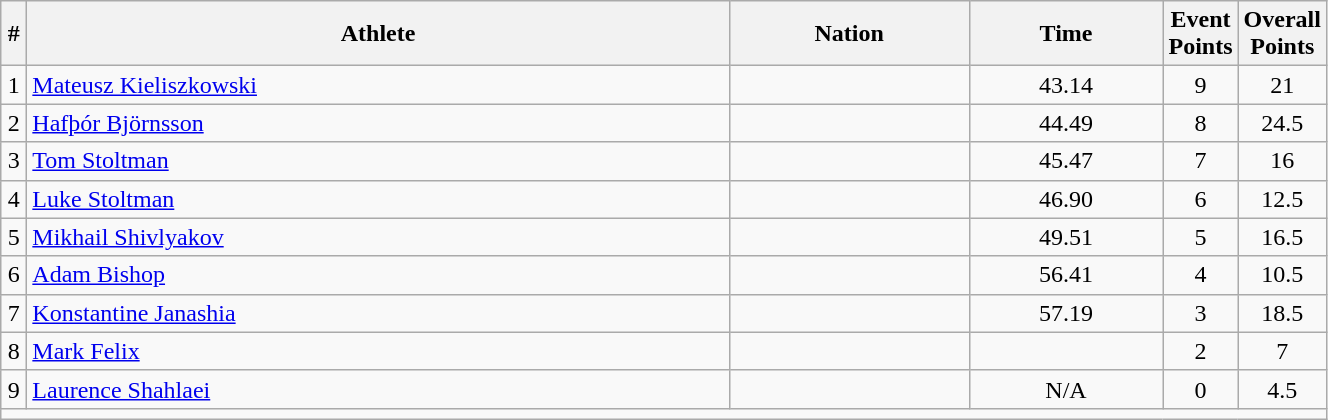<table class="wikitable sortable" style="text-align:center;width: 70%;">
<tr>
<th scope="col" style="width: 10px;">#</th>
<th scope="col">Athlete</th>
<th scope="col">Nation</th>
<th scope="col">Time</th>
<th scope="col" style="width: 10px;">Event Points</th>
<th scope="col" style="width: 10px;">Overall Points</th>
</tr>
<tr>
<td>1</td>
<td align=left><a href='#'>Mateusz Kieliszkowski</a></td>
<td align=left></td>
<td>43.14</td>
<td>9</td>
<td>21</td>
</tr>
<tr>
<td>2</td>
<td align=left><a href='#'>Hafþór Björnsson</a></td>
<td align=left></td>
<td>44.49</td>
<td>8</td>
<td>24.5</td>
</tr>
<tr>
<td>3</td>
<td align=left><a href='#'>Tom Stoltman</a></td>
<td align=left></td>
<td>45.47</td>
<td>7</td>
<td>16</td>
</tr>
<tr>
<td>4</td>
<td align=left><a href='#'>Luke Stoltman</a></td>
<td align=left></td>
<td>46.90</td>
<td>6</td>
<td>12.5</td>
</tr>
<tr>
<td>5</td>
<td align=left><a href='#'>Mikhail Shivlyakov</a></td>
<td align=left></td>
<td>49.51</td>
<td>5</td>
<td>16.5</td>
</tr>
<tr>
<td>6</td>
<td align=left><a href='#'>Adam Bishop</a></td>
<td align=left></td>
<td>56.41</td>
<td>4</td>
<td>10.5</td>
</tr>
<tr>
<td>7</td>
<td align=left><a href='#'>Konstantine Janashia</a></td>
<td align=left></td>
<td>57.19</td>
<td>3</td>
<td>18.5</td>
</tr>
<tr>
<td>8</td>
<td align=left><a href='#'>Mark Felix</a></td>
<td align=left></td>
<td></td>
<td>2</td>
<td>7</td>
</tr>
<tr>
<td>9</td>
<td align=left><a href='#'>Laurence Shahlaei</a></td>
<td align=left></td>
<td>N/A</td>
<td>0</td>
<td>4.5</td>
</tr>
<tr class="sortbottom">
<td colspan="6"></td>
</tr>
</table>
